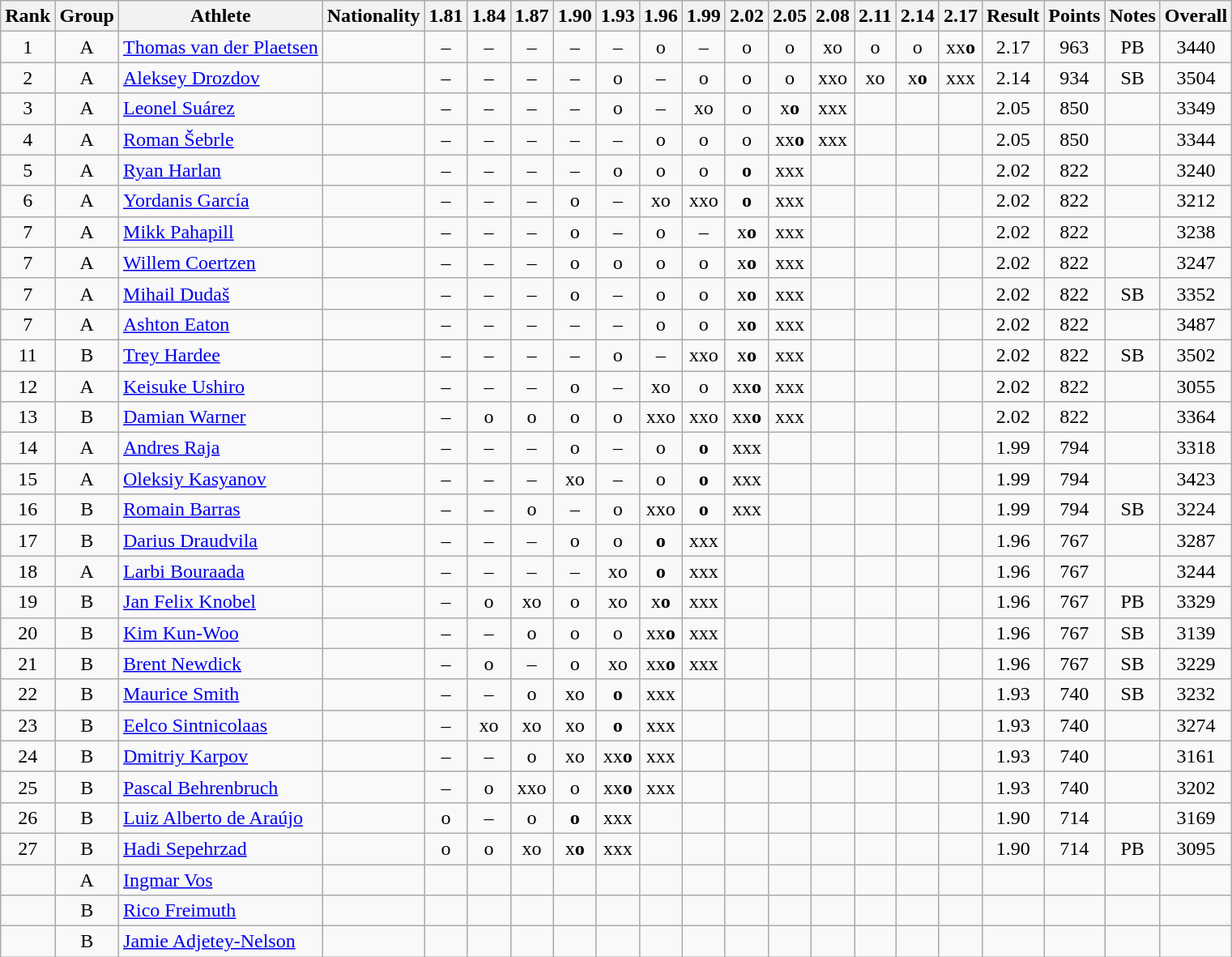<table class="wikitable sortable" style="text-align:center">
<tr>
<th>Rank</th>
<th>Group</th>
<th>Athlete</th>
<th>Nationality</th>
<th>1.81</th>
<th>1.84</th>
<th>1.87</th>
<th>1.90</th>
<th>1.93</th>
<th>1.96</th>
<th>1.99</th>
<th>2.02</th>
<th>2.05</th>
<th>2.08</th>
<th>2.11</th>
<th>2.14</th>
<th>2.17</th>
<th>Result</th>
<th>Points</th>
<th>Notes</th>
<th>Overall</th>
</tr>
<tr>
<td>1</td>
<td>A</td>
<td align=left><a href='#'>Thomas van der Plaetsen</a></td>
<td align=left></td>
<td>–</td>
<td>–</td>
<td>–</td>
<td>–</td>
<td>–</td>
<td>o</td>
<td>–</td>
<td>o</td>
<td>o</td>
<td>xo</td>
<td>o</td>
<td>o</td>
<td>xx<strong>o</strong></td>
<td>2.17</td>
<td>963</td>
<td>PB</td>
<td>3440</td>
</tr>
<tr>
<td>2</td>
<td>A</td>
<td align=left><a href='#'>Aleksey Drozdov</a></td>
<td align=left></td>
<td>–</td>
<td>–</td>
<td>–</td>
<td>–</td>
<td>o</td>
<td>–</td>
<td>o</td>
<td>o</td>
<td>o</td>
<td>xxo</td>
<td>xo</td>
<td>x<strong>o</strong></td>
<td>xxx</td>
<td>2.14</td>
<td>934</td>
<td>SB</td>
<td>3504</td>
</tr>
<tr>
<td>3</td>
<td>A</td>
<td align=left><a href='#'>Leonel Suárez</a></td>
<td align=left></td>
<td>–</td>
<td>–</td>
<td>–</td>
<td>–</td>
<td>o</td>
<td>–</td>
<td>xo</td>
<td>o</td>
<td>x<strong>o</strong></td>
<td>xxx</td>
<td></td>
<td></td>
<td></td>
<td>2.05</td>
<td>850</td>
<td></td>
<td>3349</td>
</tr>
<tr>
<td>4</td>
<td>A</td>
<td align=left><a href='#'>Roman Šebrle</a></td>
<td align=left></td>
<td>–</td>
<td>–</td>
<td>–</td>
<td>–</td>
<td>–</td>
<td>o</td>
<td>o</td>
<td>o</td>
<td>xx<strong>o</strong></td>
<td>xxx</td>
<td></td>
<td></td>
<td></td>
<td>2.05</td>
<td>850</td>
<td></td>
<td>3344</td>
</tr>
<tr>
<td>5</td>
<td>A</td>
<td align=left><a href='#'>Ryan Harlan</a></td>
<td align=left></td>
<td>–</td>
<td>–</td>
<td>–</td>
<td>–</td>
<td>o</td>
<td>o</td>
<td>o</td>
<td><strong>o</strong></td>
<td>xxx</td>
<td></td>
<td></td>
<td></td>
<td></td>
<td>2.02</td>
<td>822</td>
<td></td>
<td>3240</td>
</tr>
<tr>
<td>6</td>
<td>A</td>
<td align=left><a href='#'>Yordanis García</a></td>
<td align=left></td>
<td>–</td>
<td>–</td>
<td>–</td>
<td>o</td>
<td>–</td>
<td>xo</td>
<td>xxo</td>
<td><strong>o</strong></td>
<td>xxx</td>
<td></td>
<td></td>
<td></td>
<td></td>
<td>2.02</td>
<td>822</td>
<td></td>
<td>3212</td>
</tr>
<tr>
<td>7</td>
<td>A</td>
<td align=left><a href='#'>Mikk Pahapill</a></td>
<td align=left></td>
<td>–</td>
<td>–</td>
<td>–</td>
<td>o</td>
<td>–</td>
<td>o</td>
<td>–</td>
<td>x<strong>o</strong></td>
<td>xxx</td>
<td></td>
<td></td>
<td></td>
<td></td>
<td>2.02</td>
<td>822</td>
<td></td>
<td>3238</td>
</tr>
<tr>
<td>7</td>
<td>A</td>
<td align=left><a href='#'>Willem Coertzen</a></td>
<td align=left></td>
<td>–</td>
<td>–</td>
<td>–</td>
<td>o</td>
<td>o</td>
<td>o</td>
<td>o</td>
<td>x<strong>o</strong></td>
<td>xxx</td>
<td></td>
<td></td>
<td></td>
<td></td>
<td>2.02</td>
<td>822</td>
<td></td>
<td>3247</td>
</tr>
<tr>
<td>7</td>
<td>A</td>
<td align=left><a href='#'>Mihail Dudaš</a></td>
<td align=left></td>
<td>–</td>
<td>–</td>
<td>–</td>
<td>o</td>
<td>–</td>
<td>o</td>
<td>o</td>
<td>x<strong>o</strong></td>
<td>xxx</td>
<td></td>
<td></td>
<td></td>
<td></td>
<td>2.02</td>
<td>822</td>
<td>SB</td>
<td>3352</td>
</tr>
<tr>
<td>7</td>
<td>A</td>
<td align=left><a href='#'>Ashton Eaton</a></td>
<td align=left></td>
<td>–</td>
<td>–</td>
<td>–</td>
<td>–</td>
<td>–</td>
<td>o</td>
<td>o</td>
<td>x<strong>o</strong></td>
<td>xxx</td>
<td></td>
<td></td>
<td></td>
<td></td>
<td>2.02</td>
<td>822</td>
<td></td>
<td>3487</td>
</tr>
<tr>
<td>11</td>
<td>B</td>
<td align=left><a href='#'>Trey Hardee</a></td>
<td align=left></td>
<td>–</td>
<td>–</td>
<td>–</td>
<td>–</td>
<td>o</td>
<td>–</td>
<td>xxo</td>
<td>x<strong>o</strong></td>
<td>xxx</td>
<td></td>
<td></td>
<td></td>
<td></td>
<td>2.02</td>
<td>822</td>
<td>SB</td>
<td>3502</td>
</tr>
<tr>
<td>12</td>
<td>A</td>
<td align=left><a href='#'>Keisuke Ushiro</a></td>
<td align=left></td>
<td>–</td>
<td>–</td>
<td>–</td>
<td>o</td>
<td>–</td>
<td>xo</td>
<td>o</td>
<td>xx<strong>o</strong></td>
<td>xxx</td>
<td></td>
<td></td>
<td></td>
<td></td>
<td>2.02</td>
<td>822</td>
<td></td>
<td>3055</td>
</tr>
<tr>
<td>13</td>
<td>B</td>
<td align=left><a href='#'>Damian Warner</a></td>
<td align=left></td>
<td>–</td>
<td>o</td>
<td>o</td>
<td>o</td>
<td>o</td>
<td>xxo</td>
<td>xxo</td>
<td>xx<strong>o</strong></td>
<td>xxx</td>
<td></td>
<td></td>
<td></td>
<td></td>
<td>2.02</td>
<td>822</td>
<td></td>
<td>3364</td>
</tr>
<tr>
<td>14</td>
<td>A</td>
<td align=left><a href='#'>Andres Raja</a></td>
<td align=left></td>
<td>–</td>
<td>–</td>
<td>–</td>
<td>o</td>
<td>–</td>
<td>o</td>
<td><strong>o</strong></td>
<td>xxx</td>
<td></td>
<td></td>
<td></td>
<td></td>
<td></td>
<td>1.99</td>
<td>794</td>
<td></td>
<td>3318</td>
</tr>
<tr>
<td>15</td>
<td>A</td>
<td align=left><a href='#'>Oleksiy Kasyanov</a></td>
<td align=left></td>
<td>–</td>
<td>–</td>
<td>–</td>
<td>xo</td>
<td>–</td>
<td>o</td>
<td><strong>o</strong></td>
<td>xxx</td>
<td></td>
<td></td>
<td></td>
<td></td>
<td></td>
<td>1.99</td>
<td>794</td>
<td></td>
<td>3423</td>
</tr>
<tr>
<td>16</td>
<td>B</td>
<td align=left><a href='#'>Romain Barras</a></td>
<td align=left></td>
<td>–</td>
<td>–</td>
<td>o</td>
<td>–</td>
<td>o</td>
<td>xxo</td>
<td><strong>o</strong></td>
<td>xxx</td>
<td></td>
<td></td>
<td></td>
<td></td>
<td></td>
<td>1.99</td>
<td>794</td>
<td>SB</td>
<td>3224</td>
</tr>
<tr>
<td>17</td>
<td>B</td>
<td align=left><a href='#'>Darius Draudvila</a></td>
<td align=left></td>
<td>–</td>
<td>–</td>
<td>–</td>
<td>o</td>
<td>o</td>
<td><strong>o</strong></td>
<td>xxx</td>
<td></td>
<td></td>
<td></td>
<td></td>
<td></td>
<td></td>
<td>1.96</td>
<td>767</td>
<td></td>
<td>3287</td>
</tr>
<tr>
<td>18</td>
<td>A</td>
<td align=left><a href='#'>Larbi Bouraada</a></td>
<td align=left></td>
<td>–</td>
<td>–</td>
<td>–</td>
<td>–</td>
<td>xo</td>
<td><strong>o</strong></td>
<td>xxx</td>
<td></td>
<td></td>
<td></td>
<td></td>
<td></td>
<td></td>
<td>1.96</td>
<td>767</td>
<td></td>
<td>3244</td>
</tr>
<tr>
<td>19</td>
<td>B</td>
<td align=left><a href='#'>Jan Felix Knobel</a></td>
<td align=left></td>
<td>–</td>
<td>o</td>
<td>xo</td>
<td>o</td>
<td>xo</td>
<td>x<strong>o</strong></td>
<td>xxx</td>
<td></td>
<td></td>
<td></td>
<td></td>
<td></td>
<td></td>
<td>1.96</td>
<td>767</td>
<td>PB</td>
<td>3329</td>
</tr>
<tr>
<td>20</td>
<td>B</td>
<td align=left><a href='#'>Kim Kun-Woo</a></td>
<td align=left></td>
<td>–</td>
<td>–</td>
<td>o</td>
<td>o</td>
<td>o</td>
<td>xx<strong>o</strong></td>
<td>xxx</td>
<td></td>
<td></td>
<td></td>
<td></td>
<td></td>
<td></td>
<td>1.96</td>
<td>767</td>
<td>SB</td>
<td>3139</td>
</tr>
<tr>
<td>21</td>
<td>B</td>
<td align=left><a href='#'>Brent Newdick</a></td>
<td align=left></td>
<td>–</td>
<td>o</td>
<td>–</td>
<td>o</td>
<td>xo</td>
<td>xx<strong>o</strong></td>
<td>xxx</td>
<td></td>
<td></td>
<td></td>
<td></td>
<td></td>
<td></td>
<td>1.96</td>
<td>767</td>
<td>SB</td>
<td>3229</td>
</tr>
<tr>
<td>22</td>
<td>B</td>
<td align=left><a href='#'>Maurice Smith</a></td>
<td align=left></td>
<td>–</td>
<td>–</td>
<td>o</td>
<td>xo</td>
<td><strong>o</strong></td>
<td>xxx</td>
<td></td>
<td></td>
<td></td>
<td></td>
<td></td>
<td></td>
<td></td>
<td>1.93</td>
<td>740</td>
<td>SB</td>
<td>3232</td>
</tr>
<tr>
<td>23</td>
<td>B</td>
<td align=left><a href='#'>Eelco Sintnicolaas</a></td>
<td align=left></td>
<td>–</td>
<td>xo</td>
<td>xo</td>
<td>xo</td>
<td><strong>o</strong></td>
<td>xxx</td>
<td></td>
<td></td>
<td></td>
<td></td>
<td></td>
<td></td>
<td></td>
<td>1.93</td>
<td>740</td>
<td></td>
<td>3274</td>
</tr>
<tr>
<td>24</td>
<td>B</td>
<td align=left><a href='#'>Dmitriy Karpov</a></td>
<td align=left></td>
<td>–</td>
<td>–</td>
<td>o</td>
<td>xo</td>
<td>xx<strong>o</strong></td>
<td>xxx</td>
<td></td>
<td></td>
<td></td>
<td></td>
<td></td>
<td></td>
<td></td>
<td>1.93</td>
<td>740</td>
<td></td>
<td>3161</td>
</tr>
<tr>
<td>25</td>
<td>B</td>
<td align=left><a href='#'>Pascal Behrenbruch</a></td>
<td align=left></td>
<td>–</td>
<td>o</td>
<td>xxo</td>
<td>o</td>
<td>xx<strong>o</strong></td>
<td>xxx</td>
<td></td>
<td></td>
<td></td>
<td></td>
<td></td>
<td></td>
<td></td>
<td>1.93</td>
<td>740</td>
<td></td>
<td>3202</td>
</tr>
<tr>
<td>26</td>
<td>B</td>
<td align=left><a href='#'>Luiz Alberto de Araújo</a></td>
<td align=left></td>
<td>o</td>
<td>–</td>
<td>o</td>
<td><strong>o</strong></td>
<td>xxx</td>
<td></td>
<td></td>
<td></td>
<td></td>
<td></td>
<td></td>
<td></td>
<td></td>
<td>1.90</td>
<td>714</td>
<td></td>
<td>3169</td>
</tr>
<tr>
<td>27</td>
<td>B</td>
<td align=left><a href='#'>Hadi Sepehrzad</a></td>
<td align=left></td>
<td>o</td>
<td>o</td>
<td>xo</td>
<td>x<strong>o</strong></td>
<td>xxx</td>
<td></td>
<td></td>
<td></td>
<td></td>
<td></td>
<td></td>
<td></td>
<td></td>
<td>1.90</td>
<td>714</td>
<td>PB</td>
<td>3095</td>
</tr>
<tr>
<td></td>
<td>A</td>
<td align=left><a href='#'>Ingmar Vos</a></td>
<td align=left></td>
<td></td>
<td></td>
<td></td>
<td></td>
<td></td>
<td></td>
<td></td>
<td></td>
<td></td>
<td></td>
<td></td>
<td></td>
<td></td>
<td></td>
<td></td>
<td></td>
<td></td>
</tr>
<tr>
<td></td>
<td>B</td>
<td align=left><a href='#'>Rico Freimuth</a></td>
<td align=left></td>
<td></td>
<td></td>
<td></td>
<td></td>
<td></td>
<td></td>
<td></td>
<td></td>
<td></td>
<td></td>
<td></td>
<td></td>
<td></td>
<td></td>
<td></td>
<td></td>
<td></td>
</tr>
<tr>
<td></td>
<td>B</td>
<td align=left><a href='#'>Jamie Adjetey-Nelson</a></td>
<td align=left></td>
<td></td>
<td></td>
<td></td>
<td></td>
<td></td>
<td></td>
<td></td>
<td></td>
<td></td>
<td></td>
<td></td>
<td></td>
<td></td>
<td></td>
<td></td>
<td></td>
<td></td>
</tr>
</table>
